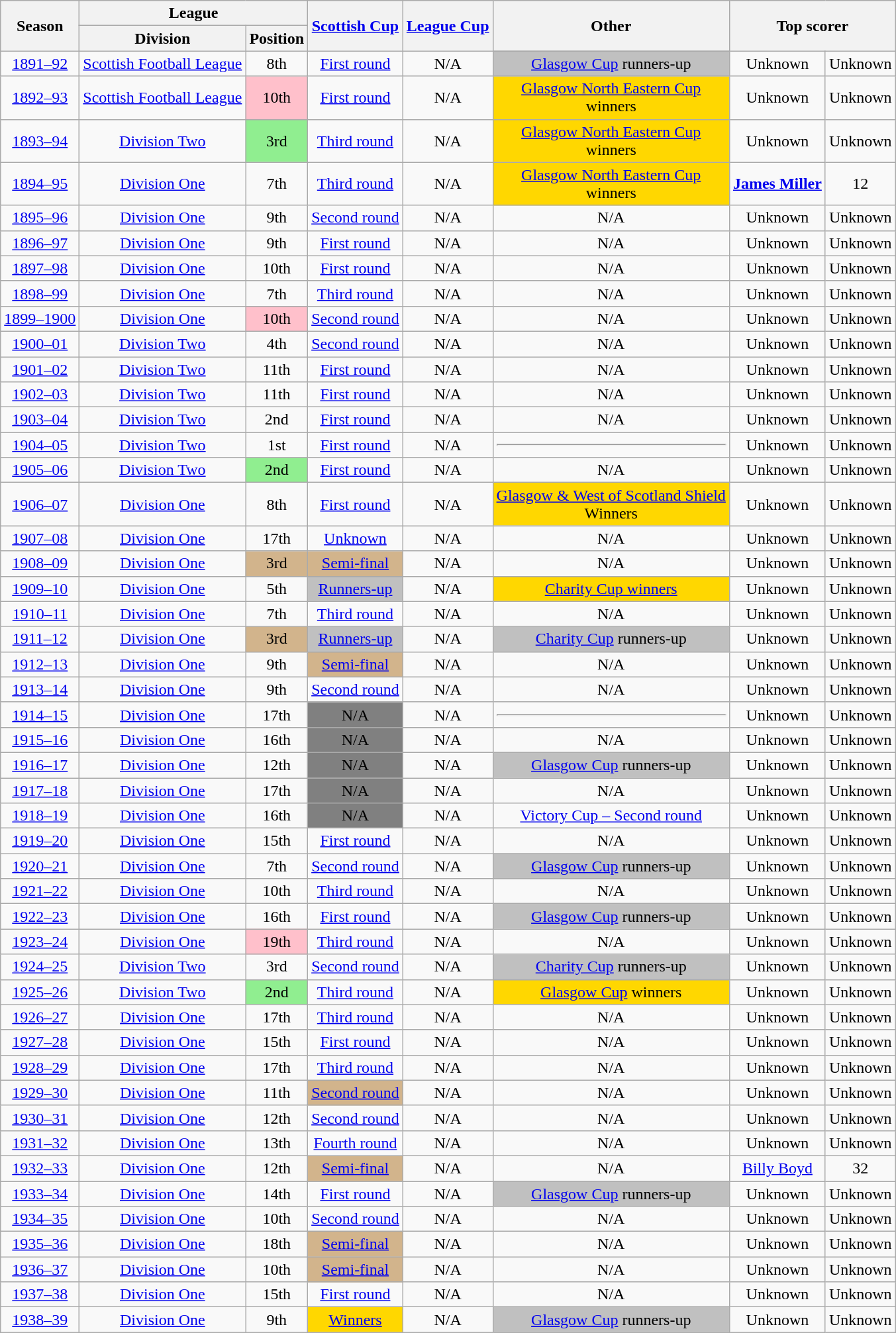<table class="wikitable" style="text-align: center">
<tr>
<th scope="col" rowspan=2>Season</th>
<th colspan=2>League</th>
<th scope="col" rowspan=2><a href='#'>Scottish Cup</a></th>
<th scope="col" rowspan=2><a href='#'>League Cup</a></th>
<th scope="col" rowspan=2>Other</th>
<th scope="col" rowspan=2 colspan=2>Top scorer</th>
</tr>
<tr>
<th scope="col">Division</th>
<th scope="col">Position</th>
</tr>
<tr>
<td scope=row><a href='#'>1891–92</a></td>
<td><a href='#'>Scottish Football League</a></td>
<td>8th</td>
<td><a href='#'>First round</a></td>
<td>N/A</td>
<td bgcolor=silver><a href='#'>Glasgow Cup</a> runners-up</td>
<td>Unknown</td>
<td>Unknown</td>
</tr>
<tr>
<td scope=row><a href='#'>1892–93</a></td>
<td><a href='#'>Scottish Football League</a></td>
<td bgcolor=pink>10th</td>
<td><a href='#'>First round</a></td>
<td>N/A</td>
<td bgcolor=gold><a href='#'>Glasgow North Eastern Cup</a><br>winners</td>
<td>Unknown</td>
<td>Unknown</td>
</tr>
<tr>
<td scope=row><a href='#'>1893–94</a></td>
<td><a href='#'>Division Two</a></td>
<td bgcolor=lightgreen>3rd</td>
<td><a href='#'>Third round</a></td>
<td>N/A</td>
<td bgcolor=gold><a href='#'>Glasgow North Eastern Cup</a><br>winners</td>
<td>Unknown</td>
<td>Unknown</td>
</tr>
<tr>
<td scope=row><a href='#'>1894–95</a></td>
<td><a href='#'>Division One</a></td>
<td>7th</td>
<td><a href='#'>Third round</a></td>
<td>N/A</td>
<td bgcolor=gold><a href='#'>Glasgow North Eastern Cup</a><br>winners</td>
<td><strong><a href='#'>James Miller</a></strong></td>
<td>12</td>
</tr>
<tr>
<td scope=row><a href='#'>1895–96</a></td>
<td><a href='#'>Division One</a></td>
<td>9th</td>
<td><a href='#'>Second round</a></td>
<td>N/A</td>
<td>N/A</td>
<td>Unknown</td>
<td>Unknown</td>
</tr>
<tr>
<td scope=row><a href='#'>1896–97</a></td>
<td><a href='#'>Division One</a></td>
<td>9th</td>
<td><a href='#'>First round</a></td>
<td>N/A</td>
<td>N/A</td>
<td>Unknown</td>
<td>Unknown</td>
</tr>
<tr>
<td scope=row><a href='#'>1897–98</a></td>
<td><a href='#'>Division One</a></td>
<td>10th</td>
<td><a href='#'>First round</a></td>
<td>N/A</td>
<td>N/A</td>
<td>Unknown</td>
<td>Unknown</td>
</tr>
<tr>
<td scope=row><a href='#'>1898–99</a></td>
<td><a href='#'>Division One</a></td>
<td>7th</td>
<td><a href='#'>Third round</a></td>
<td>N/A</td>
<td>N/A</td>
<td>Unknown</td>
<td>Unknown</td>
</tr>
<tr>
<td scope=row><a href='#'>1899–1900</a></td>
<td><a href='#'>Division One</a></td>
<td bgcolor=pink>10th</td>
<td><a href='#'>Second round</a></td>
<td>N/A</td>
<td>N/A</td>
<td>Unknown</td>
<td>Unknown</td>
</tr>
<tr>
<td scope=row><a href='#'>1900–01</a></td>
<td><a href='#'>Division Two</a></td>
<td>4th</td>
<td><a href='#'>Second round</a></td>
<td>N/A</td>
<td>N/A</td>
<td>Unknown</td>
<td>Unknown</td>
</tr>
<tr>
<td scope=row><a href='#'>1901–02</a></td>
<td><a href='#'>Division Two</a></td>
<td>11th</td>
<td><a href='#'>First round</a></td>
<td>N/A</td>
<td>N/A</td>
<td>Unknown</td>
<td>Unknown</td>
</tr>
<tr>
<td scope=row><a href='#'>1902–03</a></td>
<td><a href='#'>Division Two</a></td>
<td>11th</td>
<td><a href='#'>First round</a></td>
<td>N/A</td>
<td>N/A</td>
<td>Unknown</td>
<td>Unknown</td>
</tr>
<tr>
<td scope=row><a href='#'>1903–04</a></td>
<td><a href='#'>Division Two</a></td>
<td>2nd</td>
<td><a href='#'>First round</a></td>
<td>N/A</td>
<td>N/A</td>
<td>Unknown</td>
<td>Unknown</td>
</tr>
<tr>
<td scope=row><a href='#'>1904–05</a></td>
<td><a href='#'>Division Two</a></td>
<td>1st</td>
<td><a href='#'>First round</a></td>
<td>N/A</td>
<td><div></div><hr><div></div></td>
<td>Unknown</td>
<td>Unknown</td>
</tr>
<tr>
<td scope=row><a href='#'>1905–06</a></td>
<td><a href='#'>Division Two</a></td>
<td bgcolor=lightgreen>2nd</td>
<td><a href='#'>First round</a></td>
<td>N/A</td>
<td>N/A</td>
<td>Unknown</td>
<td>Unknown</td>
</tr>
<tr>
<td scope=row><a href='#'>1906–07</a></td>
<td><a href='#'>Division One</a></td>
<td>8th</td>
<td><a href='#'>First round</a></td>
<td>N/A</td>
<td bgcolor=gold><a href='#'>Glasgow & West of Scotland Shield</a><br>Winners</td>
<td>Unknown</td>
<td>Unknown</td>
</tr>
<tr>
<td scope=row><a href='#'>1907–08</a></td>
<td><a href='#'>Division One</a></td>
<td>17th</td>
<td><a href='#'>Unknown</a></td>
<td>N/A</td>
<td>N/A</td>
<td>Unknown</td>
<td>Unknown</td>
</tr>
<tr>
<td scope=row><a href='#'>1908–09</a></td>
<td><a href='#'>Division One</a></td>
<td bgcolor=#D2B48C>3rd</td>
<td bgcolor=#D2B48C><a href='#'>Semi-final</a></td>
<td>N/A</td>
<td>N/A</td>
<td>Unknown</td>
<td>Unknown</td>
</tr>
<tr>
<td scope=row><a href='#'>1909–10</a></td>
<td><a href='#'>Division One</a></td>
<td>5th</td>
<td bgcolor=silver><a href='#'>Runners-up</a></td>
<td>N/A</td>
<td bgcolor=gold><a href='#'>Charity Cup winners</a></td>
<td>Unknown</td>
<td>Unknown</td>
</tr>
<tr>
<td scope=row><a href='#'>1910–11</a></td>
<td><a href='#'>Division One</a></td>
<td>7th</td>
<td><a href='#'>Third round</a></td>
<td>N/A</td>
<td>N/A</td>
<td>Unknown</td>
<td>Unknown</td>
</tr>
<tr>
<td scope=row><a href='#'>1911–12</a></td>
<td><a href='#'>Division One</a></td>
<td bgcolor=#D2B48C>3rd</td>
<td bgcolor=silver><a href='#'>Runners-up</a></td>
<td>N/A</td>
<td bgcolor=silver><a href='#'>Charity Cup</a> runners-up</td>
<td>Unknown</td>
<td>Unknown</td>
</tr>
<tr>
<td scope=row><a href='#'>1912–13</a></td>
<td><a href='#'>Division One</a></td>
<td>9th</td>
<td bgcolor=#D2B48C><a href='#'>Semi-final</a></td>
<td>N/A</td>
<td>N/A</td>
<td>Unknown</td>
<td>Unknown</td>
</tr>
<tr>
<td scope=row><a href='#'>1913–14</a></td>
<td><a href='#'>Division One</a></td>
<td>9th</td>
<td><a href='#'>Second round</a></td>
<td>N/A</td>
<td>N/A</td>
<td>Unknown</td>
<td>Unknown</td>
</tr>
<tr>
<td scope=row><a href='#'>1914–15</a></td>
<td><a href='#'>Division One</a></td>
<td>17th</td>
<td bgcolor=grey>N/A</td>
<td>N/A</td>
<td><div></div><hr><div></div></td>
<td>Unknown</td>
<td>Unknown</td>
</tr>
<tr>
<td scope=row><a href='#'>1915–16</a></td>
<td><a href='#'>Division One</a></td>
<td>16th</td>
<td bgcolor=grey>N/A</td>
<td>N/A</td>
<td>N/A</td>
<td>Unknown</td>
<td>Unknown</td>
</tr>
<tr>
<td scope=row><a href='#'>1916–17</a></td>
<td><a href='#'>Division One</a></td>
<td>12th</td>
<td bgcolor=grey>N/A</td>
<td>N/A</td>
<td bgcolor=silver><a href='#'>Glasgow Cup</a> runners-up</td>
<td>Unknown</td>
<td>Unknown</td>
</tr>
<tr>
<td scope=row><a href='#'>1917–18</a></td>
<td><a href='#'>Division One</a></td>
<td>17th</td>
<td bgcolor=grey>N/A</td>
<td>N/A</td>
<td>N/A</td>
<td>Unknown</td>
<td>Unknown</td>
</tr>
<tr>
<td scope=row><a href='#'>1918–19</a></td>
<td><a href='#'>Division One</a></td>
<td>16th</td>
<td bgcolor=grey>N/A</td>
<td>N/A</td>
<td><a href='#'>Victory Cup – Second round</a></td>
<td>Unknown</td>
<td>Unknown</td>
</tr>
<tr>
<td scope=row><a href='#'>1919–20</a></td>
<td><a href='#'>Division One</a></td>
<td>15th</td>
<td><a href='#'>First round</a></td>
<td>N/A</td>
<td>N/A</td>
<td>Unknown</td>
<td>Unknown</td>
</tr>
<tr>
<td scope=row><a href='#'>1920–21</a></td>
<td><a href='#'>Division One</a></td>
<td>7th</td>
<td><a href='#'>Second round</a></td>
<td>N/A</td>
<td bgcolor=silver><a href='#'>Glasgow Cup</a> runners-up</td>
<td>Unknown</td>
<td>Unknown</td>
</tr>
<tr>
<td scope=row><a href='#'>1921–22</a></td>
<td><a href='#'>Division One</a></td>
<td>10th</td>
<td><a href='#'>Third round</a></td>
<td>N/A</td>
<td>N/A</td>
<td>Unknown</td>
<td>Unknown</td>
</tr>
<tr>
<td scope=row><a href='#'>1922–23</a></td>
<td><a href='#'>Division One</a></td>
<td>16th</td>
<td><a href='#'>First round</a></td>
<td>N/A</td>
<td bgcolor=silver><a href='#'>Glasgow Cup</a> runners-up</td>
<td>Unknown</td>
<td>Unknown</td>
</tr>
<tr>
<td scope=row><a href='#'>1923–24</a></td>
<td><a href='#'>Division One</a></td>
<td bgcolor=pink>19th</td>
<td><a href='#'>Third round</a></td>
<td>N/A</td>
<td>N/A</td>
<td>Unknown</td>
<td>Unknown</td>
</tr>
<tr>
<td scope=row><a href='#'>1924–25</a></td>
<td><a href='#'>Division Two</a></td>
<td>3rd</td>
<td><a href='#'>Second round</a></td>
<td>N/A</td>
<td bgcolor=silver><a href='#'>Charity Cup</a> runners-up</td>
<td>Unknown</td>
<td>Unknown</td>
</tr>
<tr>
<td scope=row><a href='#'>1925–26</a></td>
<td><a href='#'>Division Two</a></td>
<td bgcolor=lightgreen>2nd</td>
<td><a href='#'>Third round</a></td>
<td>N/A</td>
<td bgcolor=gold><a href='#'>Glasgow Cup</a> winners</td>
<td>Unknown</td>
<td>Unknown</td>
</tr>
<tr>
<td scope=row><a href='#'>1926–27</a></td>
<td><a href='#'>Division One</a></td>
<td>17th</td>
<td><a href='#'>Third round</a></td>
<td>N/A</td>
<td>N/A</td>
<td>Unknown</td>
<td>Unknown</td>
</tr>
<tr>
<td scope=row><a href='#'>1927–28</a></td>
<td><a href='#'>Division One</a></td>
<td>15th</td>
<td><a href='#'>First round</a></td>
<td>N/A</td>
<td>N/A</td>
<td>Unknown</td>
<td>Unknown</td>
</tr>
<tr>
<td scope=row><a href='#'>1928–29</a></td>
<td><a href='#'>Division One</a></td>
<td>17th</td>
<td><a href='#'>Third round</a></td>
<td>N/A</td>
<td>N/A</td>
<td>Unknown</td>
<td>Unknown</td>
</tr>
<tr>
<td scope=row><a href='#'>1929–30</a></td>
<td><a href='#'>Division One</a></td>
<td>11th</td>
<td bgcolor=#D2B48C><a href='#'>Second round</a></td>
<td>N/A</td>
<td>N/A</td>
<td>Unknown</td>
<td>Unknown</td>
</tr>
<tr>
<td scope=row><a href='#'>1930–31</a></td>
<td><a href='#'>Division One</a></td>
<td>12th</td>
<td><a href='#'>Second round</a></td>
<td>N/A</td>
<td>N/A</td>
<td>Unknown</td>
<td>Unknown</td>
</tr>
<tr>
<td scope=row><a href='#'>1931–32</a></td>
<td><a href='#'>Division One</a></td>
<td>13th</td>
<td><a href='#'>Fourth round</a></td>
<td>N/A</td>
<td>N/A</td>
<td>Unknown</td>
<td>Unknown</td>
</tr>
<tr>
<td scope=row><a href='#'>1932–33</a></td>
<td><a href='#'>Division One</a></td>
<td>12th</td>
<td bgcolor=#D2B48C><a href='#'>Semi-final</a></td>
<td>N/A</td>
<td>N/A</td>
<td><a href='#'>Billy Boyd</a></td>
<td>32</td>
</tr>
<tr>
<td scope=row><a href='#'>1933–34</a></td>
<td><a href='#'>Division One</a></td>
<td>14th</td>
<td><a href='#'>First round</a></td>
<td>N/A</td>
<td bgcolor=silver><a href='#'>Glasgow Cup</a> runners-up</td>
<td>Unknown</td>
<td>Unknown</td>
</tr>
<tr>
<td scope=row><a href='#'>1934–35</a></td>
<td><a href='#'>Division One</a></td>
<td>10th</td>
<td><a href='#'>Second round</a></td>
<td>N/A</td>
<td>N/A</td>
<td>Unknown</td>
<td>Unknown</td>
</tr>
<tr>
<td scope=row><a href='#'>1935–36</a></td>
<td><a href='#'>Division One</a></td>
<td>18th</td>
<td bgcolor=#D2B48C><a href='#'>Semi-final</a></td>
<td>N/A</td>
<td>N/A</td>
<td>Unknown</td>
<td>Unknown</td>
</tr>
<tr>
<td scope=row><a href='#'>1936–37</a></td>
<td><a href='#'>Division One</a></td>
<td>10th</td>
<td bgcolor=#D2B48C><a href='#'>Semi-final</a></td>
<td>N/A</td>
<td>N/A</td>
<td>Unknown</td>
<td>Unknown</td>
</tr>
<tr>
<td scope=row><a href='#'>1937–38</a></td>
<td><a href='#'>Division One</a></td>
<td>15th</td>
<td><a href='#'>First round</a></td>
<td>N/A</td>
<td>N/A</td>
<td>Unknown</td>
<td>Unknown</td>
</tr>
<tr>
<td scope=row><a href='#'>1938–39</a></td>
<td><a href='#'>Division One</a></td>
<td>9th</td>
<td bgcolor=gold><a href='#'>Winners</a></td>
<td>N/A</td>
<td bgcolor=silver><a href='#'>Glasgow Cup</a> runners-up</td>
<td>Unknown</td>
<td>Unknown</td>
</tr>
</table>
